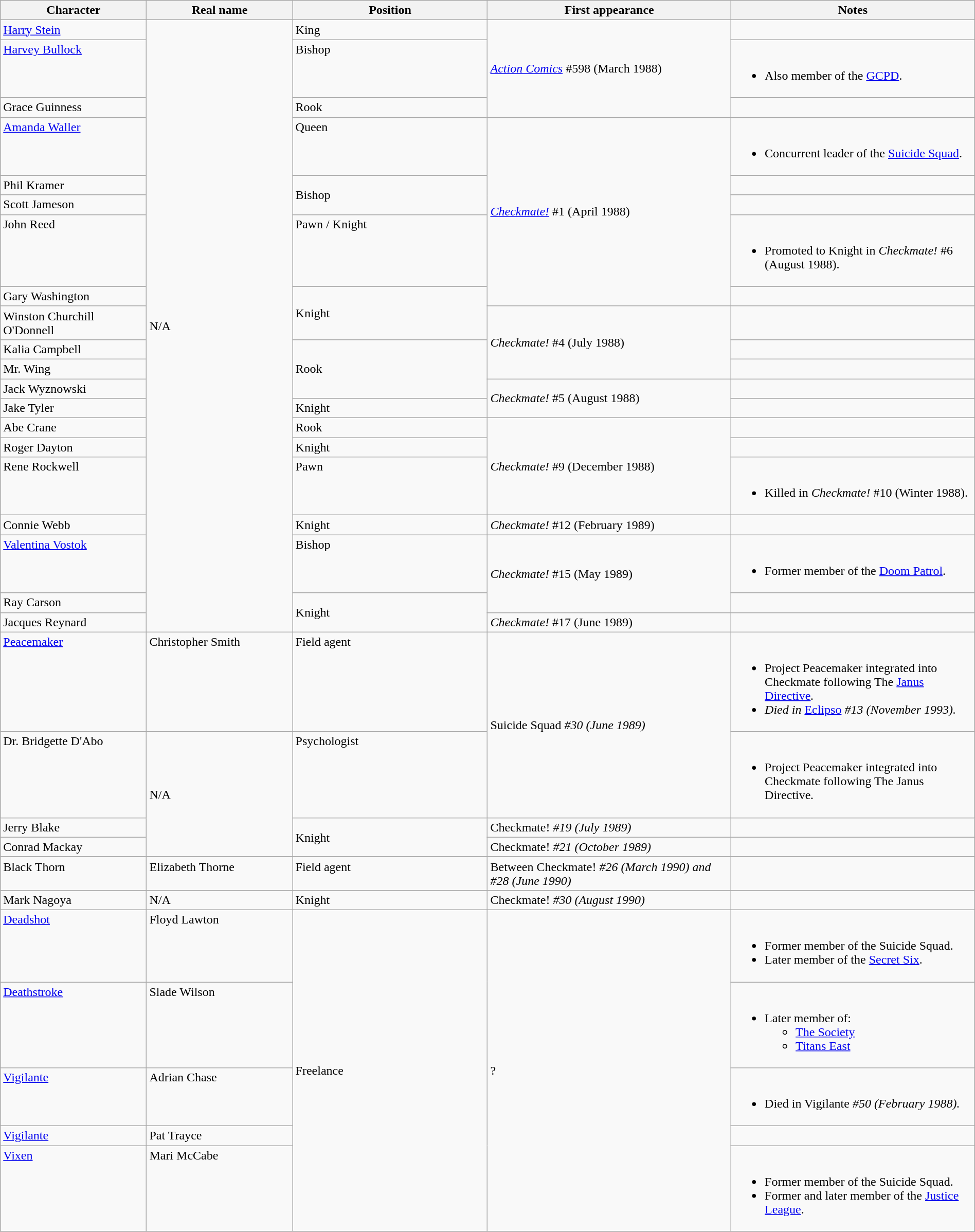<table class="wikitable" width=100%>
<tr>
<th width=15%>Character</th>
<th width=15%>Real name</th>
<th width=20%>Position</th>
<th width=25%>First appearance</th>
<th width=25%>Notes</th>
</tr>
<tr>
<td valign="top"><a href='#'>Harry Stein</a></td>
<td rowspan="20">N/A</td>
<td valign="top">King</td>
<td rowspan="3"><em><a href='#'>Action Comics</a></em> #598 (March 1988)</td>
<td valign="top"></td>
</tr>
<tr>
<td valign="top"><a href='#'>Harvey Bullock</a></td>
<td valign="top">Bishop</td>
<td valign="top"><br><ul><li>Also member of the <a href='#'>GCPD</a>.</li></ul></td>
</tr>
<tr>
<td valign="top">Grace Guinness</td>
<td valign="top">Rook</td>
<td valign="top"></td>
</tr>
<tr>
<td valign="top"><a href='#'>Amanda Waller</a></td>
<td valign="top">Queen</td>
<td rowspan="5"><em><a href='#'>Checkmate!</a></em> #1 (April 1988)</td>
<td valign="top"><br><ul><li>Concurrent leader of the <a href='#'>Suicide Squad</a>.</li></ul></td>
</tr>
<tr>
<td valign="top">Phil Kramer</td>
<td rowspan="2">Bishop</td>
<td valign="top"></td>
</tr>
<tr>
<td valign="top">Scott Jameson</td>
<td valign="top"></td>
</tr>
<tr>
<td valign="top">John Reed</td>
<td valign="top">Pawn / Knight</td>
<td valign="top"><br><ul><li>Promoted to Knight in <em>Checkmate!</em> #6 (August 1988).</li></ul></td>
</tr>
<tr>
<td valign="top">Gary Washington</td>
<td rowspan="2">Knight</td>
<td valign="top"></td>
</tr>
<tr>
<td valign="top">Winston Churchill O'Donnell</td>
<td rowspan="3"><em>Checkmate!</em> #4 (July 1988)</td>
<td valign="top"></td>
</tr>
<tr>
<td valign="top">Kalia Campbell</td>
<td rowspan="3">Rook</td>
<td valign="top"></td>
</tr>
<tr>
<td valign="top">Mr. Wing</td>
<td valign="top"></td>
</tr>
<tr>
<td valign="top">Jack Wyznowski</td>
<td rowspan="2"><em>Checkmate!</em> #5 (August 1988)</td>
<td valign="top"></td>
</tr>
<tr>
<td valign="top">Jake Tyler</td>
<td valign="top">Knight</td>
<td valign="top"></td>
</tr>
<tr>
<td valign="top">Abe Crane</td>
<td valign="top">Rook</td>
<td rowspan="3"><em>Checkmate!</em> #9 (December 1988)</td>
<td valign="top"></td>
</tr>
<tr>
<td valign="top">Roger Dayton</td>
<td valign="top">Knight</td>
<td valign="top"></td>
</tr>
<tr>
<td valign="top">Rene Rockwell</td>
<td valign="top">Pawn</td>
<td valign="top"><br><ul><li>Killed in <em>Checkmate!</em> #10 (Winter 1988).</li></ul></td>
</tr>
<tr>
<td valign="top">Connie Webb</td>
<td valign="top">Knight</td>
<td valign="top"><em>Checkmate!</em> #12 (February 1989)</td>
<td valign="top"></td>
</tr>
<tr>
<td valign="top"><a href='#'>Valentina Vostok</a></td>
<td valign="top">Bishop</td>
<td rowspan="2"><em>Checkmate!</em> #15 (May 1989)</td>
<td valign="top"><br><ul><li>Former member of the <a href='#'>Doom Patrol</a>.</li></ul></td>
</tr>
<tr>
<td valign="top">Ray Carson</td>
<td rowspan="2">Knight</td>
<td valign="top"></td>
</tr>
<tr>
<td valign="top">Jacques Reynard</td>
<td valign="top"><em>Checkmate!</em> #17 (June 1989)</td>
<td valign="top"></td>
</tr>
<tr>
<td valign="top"><a href='#'>Peacemaker</a></td>
<td valign="top">Christopher Smith</td>
<td valign="top">Field agent</td>
<td rowspan="2">Suicide Squad<em> #30 (June 1989)</td>
<td valign="top"><br><ul><li>Project Peacemaker integrated into Checkmate following </em>The <a href='#'>Janus Directive</a><em>.</li><li>Died in </em><a href='#'>Eclipso</a><em> #13 (November 1993).</li></ul></td>
</tr>
<tr>
<td valign="top">Dr. Bridgette D'Abo</td>
<td rowspan="3">N/A</td>
<td valign="top">Psychologist</td>
<td valign="top"><br><ul><li>Project Peacemaker integrated into Checkmate following </em>The Janus Directive<em>.</li></ul></td>
</tr>
<tr>
<td valign="top">Jerry Blake</td>
<td rowspan="2">Knight</td>
<td valign="top"></em>Checkmate!<em> #19 (July 1989)</td>
<td valign="top"></td>
</tr>
<tr>
<td valign="top">Conrad Mackay</td>
<td valign="top"></em>Checkmate!<em> #21 (October 1989)</td>
<td valign="top"></td>
</tr>
<tr>
<td valign="top">Black Thorn</td>
<td valign="top">Elizabeth Thorne</td>
<td valign="top">Field agent</td>
<td valign="top">Between </em>Checkmate!<em> #26 (March 1990) and #28 (June 1990)</td>
<td valign="top"></td>
</tr>
<tr>
<td valign="top">Mark Nagoya</td>
<td valign="top">N/A</td>
<td valign="top">Knight</td>
<td valign="top"></em>Checkmate!<em> #30 (August 1990)</td>
<td valign="top"></td>
</tr>
<tr>
<td valign="top"><a href='#'>Deadshot</a></td>
<td valign="top">Floyd Lawton</td>
<td rowspan="5">Freelance</td>
<td rowspan="5">?</td>
<td valign="top"><br><ul><li>Former member of the Suicide Squad.</li><li>Later member of the <a href='#'>Secret Six</a>.</li></ul></td>
</tr>
<tr>
<td valign="top"><a href='#'>Deathstroke</a></td>
<td valign="top">Slade Wilson</td>
<td valign="top"><br><ul><li>Later member of:<ul><li><a href='#'>The Society</a></li><li><a href='#'>Titans East</a></li></ul></li></ul></td>
</tr>
<tr>
<td valign="top"><a href='#'>Vigilante</a></td>
<td valign="top">Adrian Chase</td>
<td valign="top"><br><ul><li>Died in </em>Vigilante<em> #50 (February 1988).</li></ul></td>
</tr>
<tr>
<td valign="top"><a href='#'>Vigilante</a></td>
<td valign="top">Pat Trayce</td>
<td valign="top"></td>
</tr>
<tr>
<td valign="top"><a href='#'>Vixen</a></td>
<td valign="top">Mari McCabe</td>
<td valign="top"><br><ul><li>Former member of the Suicide Squad.</li><li>Former and later member of the <a href='#'>Justice League</a>.</li></ul></td>
</tr>
</table>
